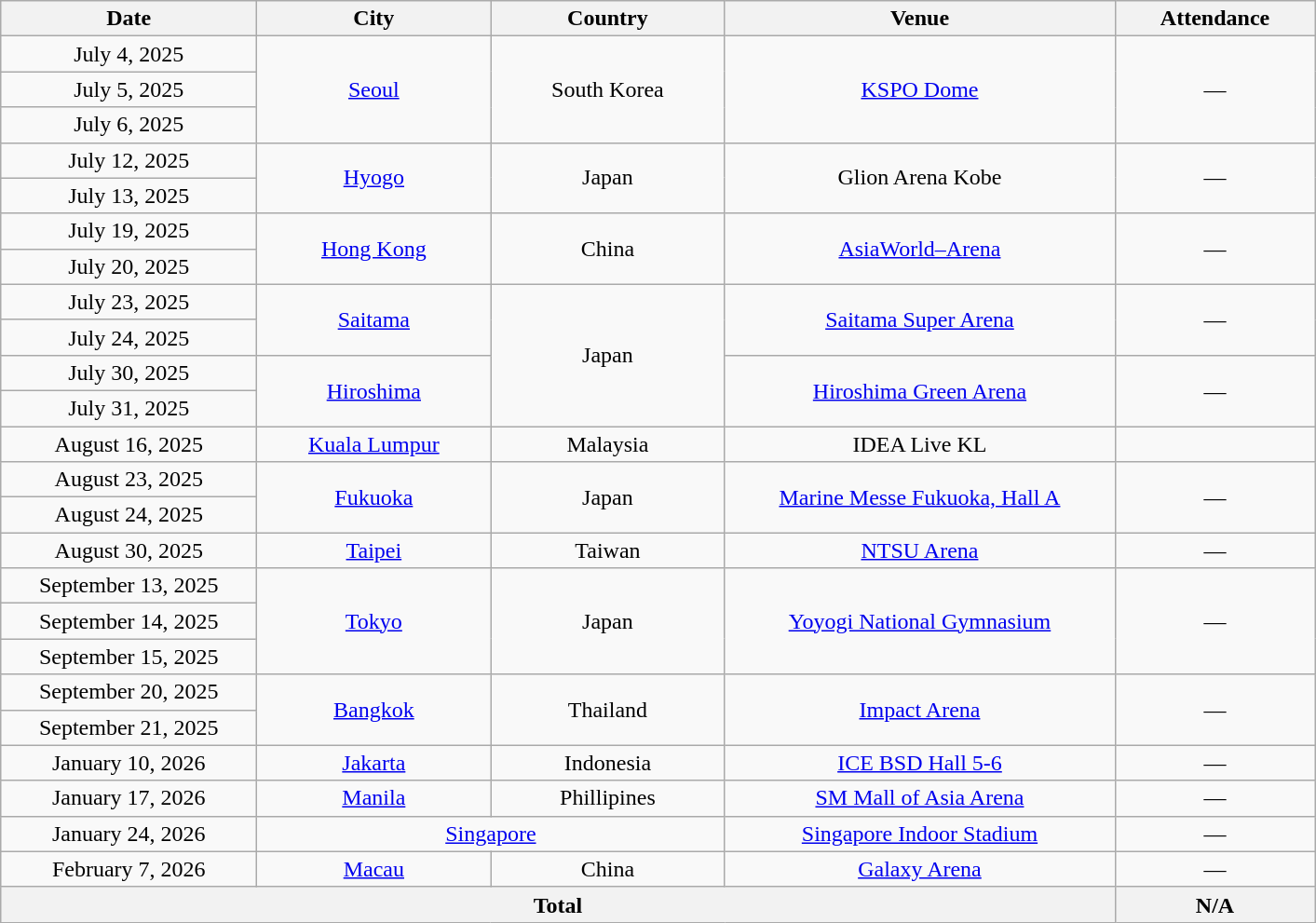<table class="wikitable" style="text-align:center">
<tr>
<th scope="col" style="width:11em">Date</th>
<th scope="col" style="width:10em">City</th>
<th scope="col" style="width:10em">Country</th>
<th scope="col" style="width:17em">Venue</th>
<th scope="col" style="width:8.5em">Attendance</th>
</tr>
<tr>
<td>July 4, 2025</td>
<td rowspan="3"><a href='#'>Seoul</a></td>
<td rowspan="3">South Korea</td>
<td rowspan="3"><a href='#'>KSPO Dome</a></td>
<td rowspan="3">—</td>
</tr>
<tr>
<td>July 5, 2025</td>
</tr>
<tr>
<td>July 6, 2025</td>
</tr>
<tr>
<td>July 12, 2025</td>
<td rowspan="2"><a href='#'>Hyogo</a></td>
<td rowspan="2">Japan</td>
<td rowspan="2">Glion Arena Kobe</td>
<td rowspan="2">—</td>
</tr>
<tr>
<td>July 13, 2025</td>
</tr>
<tr>
<td>July 19, 2025</td>
<td rowspan="2"><a href='#'>Hong Kong</a></td>
<td rowspan="2">China</td>
<td rowspan="2"><a href='#'>AsiaWorld–Arena</a></td>
<td rowspan="2">—</td>
</tr>
<tr>
<td>July 20, 2025</td>
</tr>
<tr>
<td>July 23, 2025</td>
<td rowspan="2"><a href='#'>Saitama</a></td>
<td rowspan="4">Japan</td>
<td rowspan="2"><a href='#'>Saitama Super Arena</a></td>
<td rowspan="2">—</td>
</tr>
<tr>
<td>July 24, 2025</td>
</tr>
<tr>
<td>July 30, 2025</td>
<td rowspan="2"><a href='#'>Hiroshima</a></td>
<td rowspan="2"><a href='#'>Hiroshima Green Arena</a></td>
<td rowspan="2">—</td>
</tr>
<tr>
<td>July 31, 2025</td>
</tr>
<tr>
<td>August 16, 2025</td>
<td><a href='#'>Kuala Lumpur</a></td>
<td>Malaysia</td>
<td>IDEA Live KL</td>
<td></td>
</tr>
<tr>
<td>August 23, 2025</td>
<td rowspan="2"><a href='#'>Fukuoka</a></td>
<td rowspan="2">Japan</td>
<td rowspan="2"><a href='#'>Marine Messe Fukuoka, Hall A</a></td>
<td rowspan="2">—</td>
</tr>
<tr>
<td>August 24, 2025</td>
</tr>
<tr>
<td>August 30, 2025</td>
<td><a href='#'>Taipei</a></td>
<td>Taiwan</td>
<td><a href='#'>NTSU Arena</a></td>
<td>—</td>
</tr>
<tr>
<td>September 13, 2025</td>
<td rowspan="3"><a href='#'>Tokyo</a></td>
<td rowspan="3">Japan</td>
<td rowspan="3"><a href='#'>Yoyogi National Gymnasium</a></td>
<td rowspan="3">—</td>
</tr>
<tr>
<td>September 14, 2025</td>
</tr>
<tr>
<td>September 15, 2025</td>
</tr>
<tr>
<td>September 20, 2025</td>
<td rowspan="2"><a href='#'>Bangkok</a></td>
<td rowspan="2">Thailand</td>
<td rowspan="2"><a href='#'>Impact Arena</a></td>
<td rowspan="2">—</td>
</tr>
<tr>
<td>September 21, 2025</td>
</tr>
<tr>
<td>January 10, 2026</td>
<td><a href='#'>Jakarta</a></td>
<td>Indonesia</td>
<td><a href='#'>ICE BSD Hall 5-6</a></td>
<td>—</td>
</tr>
<tr>
<td>January 17, 2026</td>
<td><a href='#'>Manila</a></td>
<td>Phillipines</td>
<td><a href='#'>SM Mall of Asia Arena</a></td>
<td>—</td>
</tr>
<tr>
<td>January 24, 2026</td>
<td colspan="2"><a href='#'>Singapore</a></td>
<td><a href='#'>Singapore Indoor Stadium</a></td>
<td>—</td>
</tr>
<tr>
<td>February 7, 2026</td>
<td><a href='#'>Macau</a></td>
<td>China</td>
<td><a href='#'>Galaxy Arena</a></td>
<td>—</td>
</tr>
<tr>
<th colspan="4">Total</th>
<th>N/A</th>
</tr>
</table>
